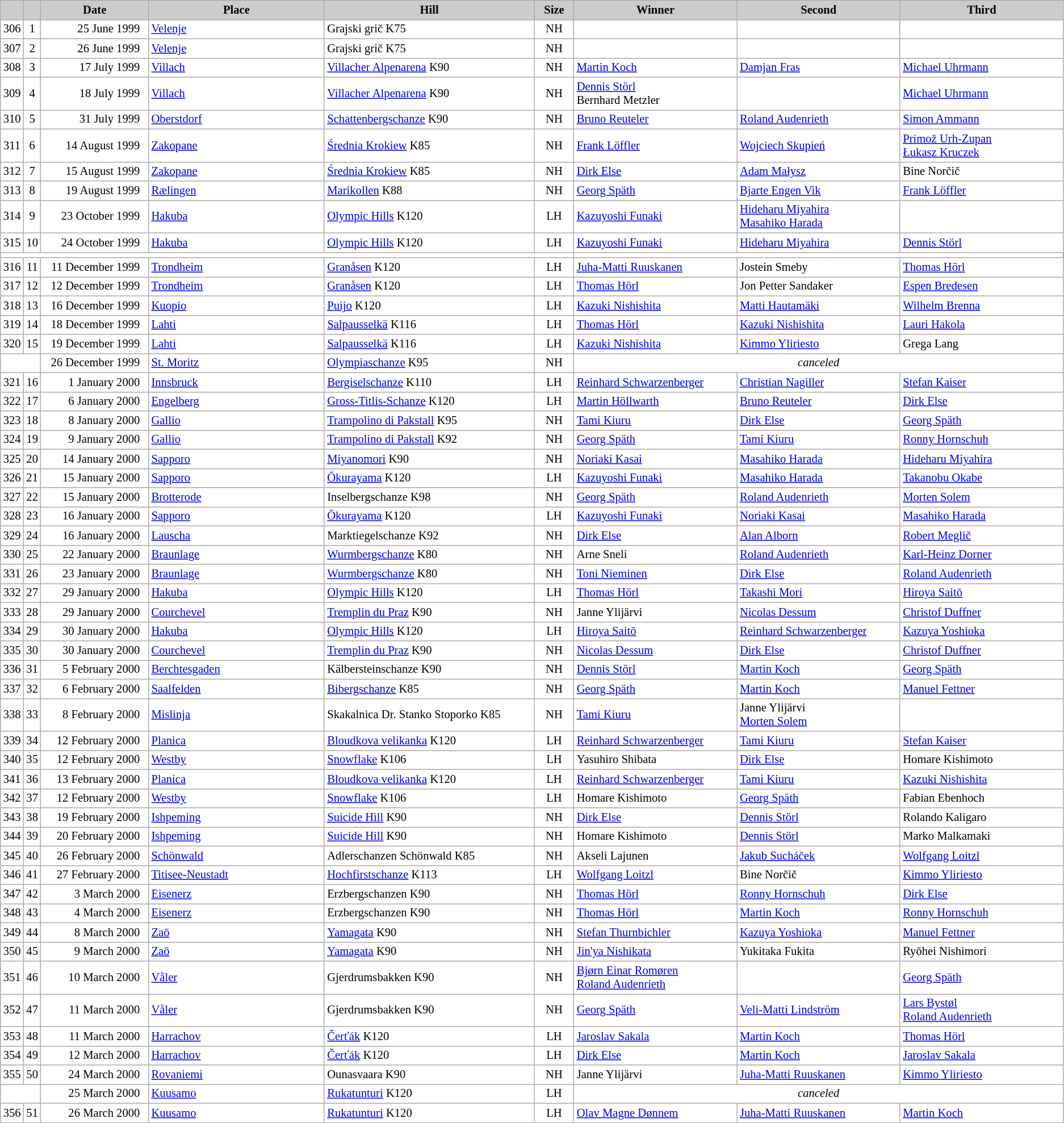<table class="wikitable plainrowheaders" style="background:#fff; font-size:86%; line-height:16px; border:grey solid 1px; border-collapse:collapse;">
<tr style="background:#ccc; text-align:center;">
<th scope="col" style="background:#ccc; width=20 px;"></th>
<th scope="col" style="background:#ccc; width=30 px;"></th>
<th scope="col" style="background:#ccc; width:120px;">Date</th>
<th scope="col" style="background:#ccc; width:200px;">Place</th>
<th scope="col" style="background:#ccc; width:240px;">Hill</th>
<th scope="col" style="background:#ccc; width:40px;">Size</th>
<th scope="col" style="background:#ccc; width:185px;">Winner</th>
<th scope="col" style="background:#ccc; width:185px;">Second</th>
<th scope="col" style="background:#ccc; width:185px;">Third</th>
</tr>
<tr>
<td align=center>306</td>
<td align=center>1</td>
<td align=right>25 June 1999  </td>
<td> <a href='#'>Velenje</a></td>
<td>Grajski grič K75</td>
<td align=center>NH</td>
<td></td>
<td></td>
<td></td>
</tr>
<tr>
<td align=center>307</td>
<td align=center>2</td>
<td align=right>26 June 1999  </td>
<td> <a href='#'>Velenje</a></td>
<td>Grajski grič K75</td>
<td align=center>NH</td>
<td></td>
<td></td>
<td></td>
</tr>
<tr>
<td align=center>308</td>
<td align=center>3</td>
<td align=right>17 July 1999  </td>
<td> <a href='#'>Villach</a></td>
<td><a href='#'>Villacher Alpenarena</a> K90</td>
<td align=center>NH</td>
<td> <a href='#'>Martin Koch</a></td>
<td> <a href='#'>Damjan Fras</a></td>
<td> <a href='#'>Michael Uhrmann</a></td>
</tr>
<tr>
<td align=center>309</td>
<td align=center>4</td>
<td align=right>18 July 1999  </td>
<td> <a href='#'>Villach</a></td>
<td><a href='#'>Villacher Alpenarena</a> K90</td>
<td align=center>NH</td>
<td> <a href='#'>Dennis Störl</a><br> Bernhard Metzler</td>
<td></td>
<td> <a href='#'>Michael Uhrmann</a></td>
</tr>
<tr>
<td align=center>310</td>
<td align=center>5</td>
<td align=right>31 July 1999  </td>
<td> <a href='#'>Oberstdorf</a></td>
<td><a href='#'>Schattenbergschanze</a> K90</td>
<td align=center>NH</td>
<td> <a href='#'>Bruno Reuteler</a></td>
<td> <a href='#'>Roland Audenrieth</a></td>
<td> <a href='#'>Simon Ammann</a></td>
</tr>
<tr>
<td align=center>311</td>
<td align=center>6</td>
<td align=right>14 August 1999  </td>
<td> <a href='#'>Zakopane</a></td>
<td><a href='#'>Średnia Krokiew</a> K85</td>
<td align=center>NH</td>
<td> <a href='#'>Frank Löffler</a></td>
<td> <a href='#'>Wojciech Skupień</a></td>
<td> <a href='#'>Primož Urh-Zupan</a><br> <a href='#'>Łukasz Kruczek</a></td>
</tr>
<tr>
<td align=center>312</td>
<td align=center>7</td>
<td align=right>15 August 1999  </td>
<td> <a href='#'>Zakopane</a></td>
<td><a href='#'>Średnia Krokiew</a> K85</td>
<td align=center>NH</td>
<td> <a href='#'>Dirk Else</a></td>
<td> <a href='#'>Adam Małysz</a></td>
<td> Bine Norčič</td>
</tr>
<tr>
<td align=center>313</td>
<td align=center>8</td>
<td align=right>19 August 1999  </td>
<td> <a href='#'>Rælingen</a></td>
<td><a href='#'>Marikollen</a> K88</td>
<td align=center>NH</td>
<td> <a href='#'>Georg Späth</a></td>
<td> <a href='#'>Bjarte Engen Vik</a></td>
<td> <a href='#'>Frank Löffler</a></td>
</tr>
<tr>
<td align=center>314</td>
<td align=center>9</td>
<td align=right>23 October 1999  </td>
<td> <a href='#'>Hakuba</a></td>
<td><a href='#'>Olympic Hills</a> K120</td>
<td align=center>LH</td>
<td> <a href='#'>Kazuyoshi Funaki</a></td>
<td> <a href='#'>Hideharu Miyahira</a><br> <a href='#'>Masahiko Harada</a></td>
<td></td>
</tr>
<tr>
<td align=center>315</td>
<td align=center>10</td>
<td align=right>24 October 1999  </td>
<td> <a href='#'>Hakuba</a></td>
<td><a href='#'>Olympic Hills</a> K120</td>
<td align=center>LH</td>
<td> <a href='#'>Kazuyoshi Funaki</a></td>
<td> <a href='#'>Hideharu Miyahira</a></td>
<td> <a href='#'>Dennis Störl</a></td>
</tr>
<tr>
<td colspan=6></td>
</tr>
<tr>
<td align=center>316</td>
<td align=center>11</td>
<td align=right>11 December 1999  </td>
<td> <a href='#'>Trondheim</a></td>
<td><a href='#'>Granåsen</a> K120</td>
<td align=center>LH</td>
<td> <a href='#'>Juha-Matti Ruuskanen</a></td>
<td> Jostein Smeby</td>
<td> <a href='#'>Thomas Hörl</a></td>
</tr>
<tr>
<td align=center>317</td>
<td align=center>12</td>
<td align=right>12 December 1999  </td>
<td> <a href='#'>Trondheim</a></td>
<td><a href='#'>Granåsen</a> K120</td>
<td align=center>LH</td>
<td> <a href='#'>Thomas Hörl</a></td>
<td> Jon Petter Sandaker</td>
<td> <a href='#'>Espen Bredesen</a></td>
</tr>
<tr>
<td align=center>318</td>
<td align=center>13</td>
<td align=right>16 December 1999  </td>
<td> <a href='#'>Kuopio</a></td>
<td><a href='#'>Puijo</a> K120</td>
<td align=center>LH</td>
<td> <a href='#'>Kazuki Nishishita</a></td>
<td> <a href='#'>Matti Hautamäki</a></td>
<td> <a href='#'>Wilhelm Brenna</a></td>
</tr>
<tr>
<td align=center>319</td>
<td align=center>14</td>
<td align=right>18 December 1999  </td>
<td> <a href='#'>Lahti</a></td>
<td><a href='#'>Salpausselkä</a> K116</td>
<td align=center>LH</td>
<td> <a href='#'>Thomas Hörl</a></td>
<td> <a href='#'>Kazuki Nishishita</a></td>
<td> <a href='#'>Lauri Hakola</a></td>
</tr>
<tr>
<td align=center>320</td>
<td align=center>15</td>
<td align=right>19 December 1999  </td>
<td> <a href='#'>Lahti</a></td>
<td><a href='#'>Salpausselkä</a> K116</td>
<td align=center>LH</td>
<td> <a href='#'>Kazuki Nishishita</a></td>
<td> <a href='#'>Kimmo Yliriesto</a></td>
<td> Grega Lang</td>
</tr>
<tr>
<td colspan=2></td>
<td align=right>26 December 1999  </td>
<td> <a href='#'>St. Moritz</a></td>
<td><a href='#'>Olympiaschanze</a> K95</td>
<td align=center>NH</td>
<td align=center colspan=3><em>canceled</em></td>
</tr>
<tr>
<td align=center>321</td>
<td align=center>16</td>
<td align=right>1 January 2000  </td>
<td> <a href='#'>Innsbruck</a></td>
<td><a href='#'>Bergiselschanze</a> K110</td>
<td align=center>LH</td>
<td> <a href='#'>Reinhard Schwarzenberger</a></td>
<td> <a href='#'>Christian Nagiller</a></td>
<td> <a href='#'>Stefan Kaiser</a></td>
</tr>
<tr>
<td align=center>322</td>
<td align=center>17</td>
<td align=right>6 January 2000  </td>
<td> <a href='#'>Engelberg</a></td>
<td><a href='#'>Gross-Titlis-Schanze</a> K120</td>
<td align=center>LH</td>
<td> <a href='#'>Martin Höllwarth</a></td>
<td> <a href='#'>Bruno Reuteler</a></td>
<td> <a href='#'>Dirk Else</a></td>
</tr>
<tr>
<td align=center>323</td>
<td align=center>18</td>
<td align=right>8 January 2000  </td>
<td> <a href='#'>Gallio</a></td>
<td><a href='#'>Trampolino di Pakstall</a> K95</td>
<td align=center>NH</td>
<td> <a href='#'>Tami Kiuru</a></td>
<td> <a href='#'>Dirk Else</a></td>
<td> <a href='#'>Georg Späth</a></td>
</tr>
<tr>
<td align=center>324</td>
<td align=center>19</td>
<td align=right>9 January 2000  </td>
<td> <a href='#'>Gallio</a></td>
<td><a href='#'>Trampolino di Pakstall</a> K92</td>
<td align=center>NH</td>
<td> <a href='#'>Georg Späth</a></td>
<td> <a href='#'>Tami Kiuru</a></td>
<td> <a href='#'>Ronny Hornschuh</a></td>
</tr>
<tr>
<td align=center>325</td>
<td align=center>20</td>
<td align=right>14 January 2000  </td>
<td> <a href='#'>Sapporo</a></td>
<td><a href='#'>Miyanomori</a> K90</td>
<td align=center>NH</td>
<td> <a href='#'>Noriaki Kasai</a></td>
<td> <a href='#'>Masahiko Harada</a></td>
<td> <a href='#'>Hideharu Miyahira</a></td>
</tr>
<tr>
<td align=center>326</td>
<td align=center>21</td>
<td align=right>15 January 2000  </td>
<td> <a href='#'>Sapporo</a></td>
<td><a href='#'>Ōkurayama</a> K120</td>
<td align=center>LH</td>
<td> <a href='#'>Kazuyoshi Funaki</a></td>
<td> <a href='#'>Masahiko Harada</a></td>
<td> <a href='#'>Takanobu Okabe</a></td>
</tr>
<tr>
<td align=center>327</td>
<td align=center>22</td>
<td align=right>15 January 2000  </td>
<td> <a href='#'>Brotterode</a></td>
<td>Inselbergschanze K98</td>
<td align=center>NH</td>
<td> <a href='#'>Georg Späth</a></td>
<td> <a href='#'>Roland Audenrieth</a></td>
<td> <a href='#'>Morten Solem</a></td>
</tr>
<tr>
<td align=center>328</td>
<td align=center>23</td>
<td align=right>16 January 2000  </td>
<td> <a href='#'>Sapporo</a></td>
<td><a href='#'>Ōkurayama</a> K120</td>
<td align=center>LH</td>
<td> <a href='#'>Kazuyoshi Funaki</a></td>
<td> <a href='#'>Noriaki Kasai</a></td>
<td> <a href='#'>Masahiko Harada</a></td>
</tr>
<tr>
<td align=center>329</td>
<td align=center>24</td>
<td align=right>16 January 2000  </td>
<td> <a href='#'>Lauscha</a></td>
<td>Marktiegelschanze K92</td>
<td align=center>NH</td>
<td> <a href='#'>Dirk Else</a></td>
<td> <a href='#'>Alan Alborn</a></td>
<td> <a href='#'>Robert Meglič</a></td>
</tr>
<tr>
<td align=center>330</td>
<td align=center>25</td>
<td align=right>22 January 2000  </td>
<td> <a href='#'>Braunlage</a></td>
<td><a href='#'>Wurmbergschanze</a> K80</td>
<td align=center>NH</td>
<td> Arne Sneli</td>
<td> <a href='#'>Roland Audenrieth</a></td>
<td> <a href='#'>Karl-Heinz Dorner</a></td>
</tr>
<tr>
<td align=center>331</td>
<td align=center>26</td>
<td align=right>23 January 2000  </td>
<td> <a href='#'>Braunlage</a></td>
<td><a href='#'>Wurmbergschanze</a> K80</td>
<td align=center>NH</td>
<td> <a href='#'>Toni Nieminen</a></td>
<td> <a href='#'>Dirk Else</a></td>
<td> <a href='#'>Roland Audenrieth</a></td>
</tr>
<tr>
<td align=center>332</td>
<td align=center>27</td>
<td align=right>29 January 2000  </td>
<td> <a href='#'>Hakuba</a></td>
<td><a href='#'>Olympic Hills</a> K120</td>
<td align=center>LH</td>
<td> <a href='#'>Thomas Hörl</a></td>
<td> <a href='#'>Takashi Mori</a></td>
<td> <a href='#'>Hiroya Saitō</a></td>
</tr>
<tr>
<td align=center>333</td>
<td align=center>28</td>
<td align=right>29 January 2000  </td>
<td> <a href='#'>Courchevel</a></td>
<td><a href='#'>Tremplin du Praz</a> K90</td>
<td align=center>NH</td>
<td> Janne Ylijärvi</td>
<td> <a href='#'>Nicolas Dessum</a></td>
<td> <a href='#'>Christof Duffner</a></td>
</tr>
<tr>
<td align=center>334</td>
<td align=center>29</td>
<td align=right>30 January 2000  </td>
<td> <a href='#'>Hakuba</a></td>
<td><a href='#'>Olympic Hills</a> K120</td>
<td align=center>LH</td>
<td> <a href='#'>Hiroya Saitō</a></td>
<td> <a href='#'>Reinhard Schwarzenberger</a></td>
<td> <a href='#'>Kazuya Yoshioka</a></td>
</tr>
<tr>
<td align=center>335</td>
<td align=center>30</td>
<td align=right>30 January 2000  </td>
<td> <a href='#'>Courchevel</a></td>
<td><a href='#'>Tremplin du Praz</a> K90</td>
<td align=center>NH</td>
<td> <a href='#'>Nicolas Dessum</a></td>
<td> <a href='#'>Dirk Else</a></td>
<td> <a href='#'>Christof Duffner</a></td>
</tr>
<tr>
<td align=center>336</td>
<td align=center>31</td>
<td align=right>5 February 2000  </td>
<td> <a href='#'>Berchtesgaden</a></td>
<td>Kälbersteinschanze K90</td>
<td align=center>NH</td>
<td> <a href='#'>Dennis Störl</a></td>
<td> <a href='#'>Martin Koch</a></td>
<td> <a href='#'>Georg Späth</a></td>
</tr>
<tr>
<td align=center>337</td>
<td align=center>32</td>
<td align=right>6 February 2000  </td>
<td> <a href='#'>Saalfelden</a></td>
<td><a href='#'>Bibergschanze</a> K85</td>
<td align=center>NH</td>
<td> <a href='#'>Georg Späth</a></td>
<td> <a href='#'>Martin Koch</a></td>
<td> <a href='#'>Manuel Fettner</a></td>
</tr>
<tr>
<td align=center>338</td>
<td align=center>33</td>
<td align=right>8 February 2000  </td>
<td> <a href='#'>Mislinja</a></td>
<td>Skakalnica Dr. Stanko Stoporko K85</td>
<td align=center>NH</td>
<td> <a href='#'>Tami Kiuru</a></td>
<td> Janne Ylijärvi<br> <a href='#'>Morten Solem</a></td>
<td></td>
</tr>
<tr>
<td align=center>339</td>
<td align=center>34</td>
<td align=right>12 February 2000  </td>
<td> <a href='#'>Planica</a></td>
<td><a href='#'>Bloudkova velikanka</a> K120</td>
<td align=center>LH</td>
<td> <a href='#'>Reinhard Schwarzenberger</a></td>
<td> <a href='#'>Tami Kiuru</a></td>
<td> <a href='#'>Stefan Kaiser</a></td>
</tr>
<tr>
<td align=center>340</td>
<td align=center>35</td>
<td align=right>12 February 2000  </td>
<td> <a href='#'>Westby</a></td>
<td><a href='#'>Snowflake</a> K106</td>
<td align=center>LH</td>
<td> Yasuhiro Shibata</td>
<td> <a href='#'>Dirk Else</a></td>
<td> Homare Kishimoto</td>
</tr>
<tr>
<td align=center>341</td>
<td align=center>36</td>
<td align=right>13 February 2000  </td>
<td> <a href='#'>Planica</a></td>
<td><a href='#'>Bloudkova velikanka</a> K120</td>
<td align=center>LH</td>
<td> <a href='#'>Reinhard Schwarzenberger</a></td>
<td> <a href='#'>Tami Kiuru</a></td>
<td> <a href='#'>Kazuki Nishishita</a></td>
</tr>
<tr>
<td align=center>342</td>
<td align=center>37</td>
<td align=right>12 February 2000  </td>
<td> <a href='#'>Westby</a></td>
<td><a href='#'>Snowflake</a> K106</td>
<td align=center>LH</td>
<td> Homare Kishimoto</td>
<td> <a href='#'>Georg Späth</a></td>
<td> Fabian Ebenhoch</td>
</tr>
<tr>
<td align=center>343</td>
<td align=center>38</td>
<td align=right>19 February 2000  </td>
<td> <a href='#'>Ishpeming</a></td>
<td><a href='#'>Suicide Hill</a> K90</td>
<td align=center>NH</td>
<td> <a href='#'>Dirk Else</a></td>
<td> <a href='#'>Dennis Störl</a></td>
<td> Rolando Kaligaro</td>
</tr>
<tr>
<td align=center>344</td>
<td align=center>39</td>
<td align=right>20 February 2000  </td>
<td> <a href='#'>Ishpeming</a></td>
<td><a href='#'>Suicide Hill</a> K90</td>
<td align=center>NH</td>
<td> Homare Kishimoto</td>
<td> <a href='#'>Dennis Störl</a></td>
<td> Marko Malkamaki</td>
</tr>
<tr>
<td align=center>345</td>
<td align=center>40</td>
<td align=right>26 February 2000  </td>
<td> <a href='#'>Schönwald</a></td>
<td>Adlerschanzen Schönwald K85</td>
<td align=center>NH</td>
<td> Akseli Lajunen</td>
<td> <a href='#'>Jakub Sucháček</a></td>
<td> <a href='#'>Wolfgang Loitzl</a></td>
</tr>
<tr>
<td align=center>346</td>
<td align=center>41</td>
<td align=right>27 February 2000  </td>
<td> <a href='#'>Titisee-Neustadt</a></td>
<td><a href='#'>Hochfirstschanze</a> K113</td>
<td align=center>LH</td>
<td> <a href='#'>Wolfgang Loitzl</a></td>
<td> Bine Norčič</td>
<td> <a href='#'>Kimmo Yliriesto</a></td>
</tr>
<tr>
<td align=center>347</td>
<td align=center>42</td>
<td align=right>3 March 2000  </td>
<td> <a href='#'>Eisenerz</a></td>
<td>Erzbergschanzen K90</td>
<td align=center>NH</td>
<td> <a href='#'>Thomas Hörl</a></td>
<td> <a href='#'>Ronny Hornschuh</a></td>
<td> <a href='#'>Dirk Else</a></td>
</tr>
<tr>
<td align=center>348</td>
<td align=center>43</td>
<td align=right>4 March 2000  </td>
<td> <a href='#'>Eisenerz</a></td>
<td>Erzbergschanzen K90</td>
<td align=center>NH</td>
<td> <a href='#'>Thomas Hörl</a></td>
<td> <a href='#'>Martin Koch</a></td>
<td> <a href='#'>Ronny Hornschuh</a></td>
</tr>
<tr>
<td align=center>349</td>
<td align=center>44</td>
<td align=right>8 March 2000  </td>
<td> <a href='#'>Zaō</a></td>
<td><a href='#'>Yamagata</a> K90</td>
<td align=center>NH</td>
<td> <a href='#'>Stefan Thurnbichler</a></td>
<td> <a href='#'>Kazuya Yoshioka</a></td>
<td> <a href='#'>Manuel Fettner</a></td>
</tr>
<tr>
<td align=center>350</td>
<td align=center>45</td>
<td align=right>9 March 2000  </td>
<td> <a href='#'>Zaō</a></td>
<td><a href='#'>Yamagata</a> K90</td>
<td align=center>NH</td>
<td> <a href='#'>Jin'ya Nishikata</a></td>
<td> Yukitaka Fukita</td>
<td> Ryōhei Nishimori</td>
</tr>
<tr>
<td align=center>351</td>
<td align=center>46</td>
<td align=right>10 March 2000  </td>
<td> <a href='#'>Våler</a></td>
<td>Gjerdrumsbakken K90</td>
<td align=center>NH</td>
<td> <a href='#'>Bjørn Einar Romøren</a><br> <a href='#'>Roland Audenrieth</a></td>
<td></td>
<td> <a href='#'>Georg Späth</a></td>
</tr>
<tr>
<td align=center>352</td>
<td align=center>47</td>
<td align=right>11 March 2000  </td>
<td> <a href='#'>Våler</a></td>
<td>Gjerdrumsbakken K90</td>
<td align=center>NH</td>
<td> <a href='#'>Georg Späth</a></td>
<td> <a href='#'>Veli-Matti Lindström</a></td>
<td> <a href='#'>Lars Bystøl</a><br> <a href='#'>Roland Audenrieth</a></td>
</tr>
<tr>
<td align=center>353</td>
<td align=center>48</td>
<td align=right>11 March 2000  </td>
<td> <a href='#'>Harrachov</a></td>
<td><a href='#'>Čerťák</a> K120</td>
<td align=center>LH</td>
<td> <a href='#'>Jaroslav Sakala</a></td>
<td> <a href='#'>Martin Koch</a></td>
<td> <a href='#'>Thomas Hörl</a></td>
</tr>
<tr>
<td align=center>354</td>
<td align=center>49</td>
<td align=right>12 March 2000  </td>
<td> <a href='#'>Harrachov</a></td>
<td><a href='#'>Čerťák</a> K120</td>
<td align=center>LH</td>
<td> <a href='#'>Dirk Else</a></td>
<td> <a href='#'>Martin Koch</a></td>
<td> <a href='#'>Jaroslav Sakala</a></td>
</tr>
<tr>
<td align=center>355</td>
<td align=center>50</td>
<td align=right>24 March 2000  </td>
<td> <a href='#'>Rovaniemi</a></td>
<td>Ounasvaara K90</td>
<td align=center>NH</td>
<td> Janne Ylijärvi</td>
<td> <a href='#'>Juha-Matti Ruuskanen</a></td>
<td> <a href='#'>Kimmo Yliriesto</a></td>
</tr>
<tr>
<td colspan=2></td>
<td align=right>25 March 2000  </td>
<td> <a href='#'>Kuusamo</a></td>
<td><a href='#'>Rukatunturi</a> K120</td>
<td align=center>LH</td>
<td align=center colspan=3><em>canceled</em></td>
</tr>
<tr>
<td align=center>356</td>
<td align=center>51</td>
<td align=right>26 March 2000  </td>
<td> <a href='#'>Kuusamo</a></td>
<td><a href='#'>Rukatunturi</a> K120</td>
<td align=center>LH</td>
<td> <a href='#'>Olav Magne Dønnem</a></td>
<td> <a href='#'>Juha-Matti Ruuskanen</a></td>
<td> <a href='#'>Martin Koch</a></td>
</tr>
</table>
